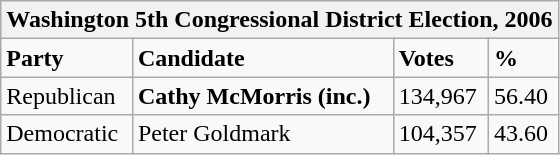<table class="wikitable">
<tr>
<th colspan="4">Washington 5th Congressional District Election, 2006</th>
</tr>
<tr>
<td><strong>Party</strong></td>
<td><strong>Candidate</strong></td>
<td><strong>Votes</strong></td>
<td><strong>%</strong></td>
</tr>
<tr>
<td>Republican</td>
<td><strong>Cathy McMorris (inc.)</strong></td>
<td>134,967</td>
<td>56.40</td>
</tr>
<tr>
<td>Democratic</td>
<td>Peter Goldmark</td>
<td>104,357</td>
<td>43.60</td>
</tr>
</table>
